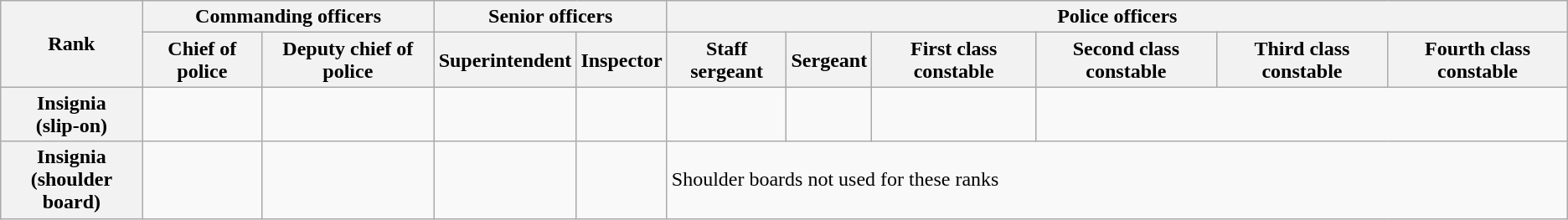<table class="wikitable">
<tr>
<th rowspan="2">Rank</th>
<th colspan="2">Commanding officers</th>
<th colspan="2">Senior officers</th>
<th colspan="6">Police officers</th>
</tr>
<tr>
<th>Chief of police</th>
<th>Deputy chief of police</th>
<th>Superintendent</th>
<th>Inspector</th>
<th>Staff sergeant</th>
<th>Sergeant</th>
<th>First class constable</th>
<th>Second class constable</th>
<th>Third class constable</th>
<th>Fourth class constable</th>
</tr>
<tr>
<th>Insignia<br>(slip-on)</th>
<td></td>
<td></td>
<td></td>
<td></td>
<td></td>
<td></td>
<td></td>
<td colspan=3></td>
</tr>
<tr>
<th>Insignia<br>(shoulder board)</th>
<td></td>
<td></td>
<td></td>
<td></td>
<td colspan="6">Shoulder boards not used for these ranks</td>
</tr>
</table>
